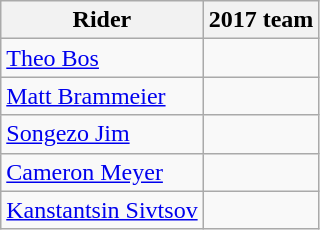<table class="wikitable">
<tr>
<th>Rider</th>
<th>2017 team</th>
</tr>
<tr>
<td><a href='#'>Theo Bos</a></td>
<td></td>
</tr>
<tr>
<td><a href='#'>Matt Brammeier</a></td>
<td></td>
</tr>
<tr>
<td><a href='#'>Songezo Jim</a></td>
<td></td>
</tr>
<tr>
<td><a href='#'>Cameron Meyer</a></td>
<td></td>
</tr>
<tr>
<td><a href='#'>Kanstantsin Sivtsov</a></td>
<td></td>
</tr>
</table>
